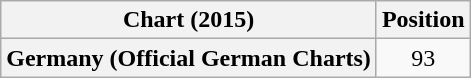<table class="wikitable plainrowheaders" style="text-align:center">
<tr>
<th scope="col">Chart (2015)</th>
<th scope="col">Position</th>
</tr>
<tr>
<th scope="row">Germany (Official German Charts)</th>
<td>93</td>
</tr>
</table>
